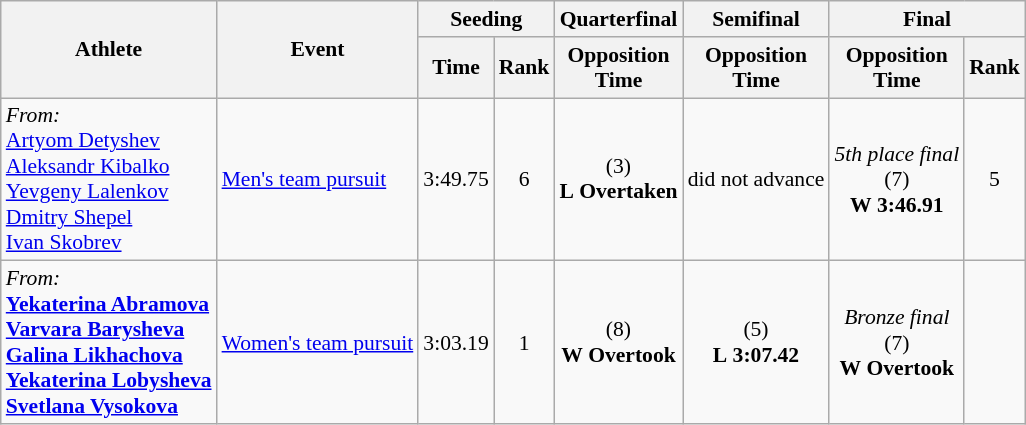<table class="wikitable" style="font-size:90%">
<tr>
<th rowspan="2">Athlete</th>
<th rowspan="2">Event</th>
<th colspan="2">Seeding</th>
<th>Quarterfinal</th>
<th>Semifinal</th>
<th colspan="2">Final</th>
</tr>
<tr>
<th>Time</th>
<th>Rank</th>
<th>Opposition <br>Time</th>
<th>Opposition <br>Time</th>
<th>Opposition <br>Time</th>
<th>Rank</th>
</tr>
<tr>
<td><em>From:</em> <br><a href='#'>Artyom Detyshev</a><br><a href='#'>Aleksandr Kibalko</a><br><a href='#'>Yevgeny Lalenkov</a><br><a href='#'>Dmitry Shepel</a><br><a href='#'>Ivan Skobrev</a></td>
<td><a href='#'>Men's team pursuit</a></td>
<td align="center">3:49.75</td>
<td align="center">6</td>
<td align="center"> (3)<br><strong>L</strong> <strong>Overtaken</strong></td>
<td align="center">did not advance</td>
<td align="center"><em>5th place final</em> <br> (7)<br><strong>W</strong> <strong>3:46.91</strong></td>
<td align="center">5</td>
</tr>
<tr>
<td><em>From:</em> <br><strong><a href='#'>Yekaterina Abramova</a><br><a href='#'>Varvara Barysheva</a><br><a href='#'>Galina Likhachova</a><br><a href='#'>Yekaterina Lobysheva</a><br><a href='#'>Svetlana Vysokova</a></strong></td>
<td><a href='#'>Women's team pursuit</a></td>
<td align="center">3:03.19</td>
<td align="center">1</td>
<td align="center"> (8)<br><strong>W</strong> <strong>Overtook</strong></td>
<td align="center"> (5)<br><strong>L</strong> <strong>3:07.42</strong></td>
<td align="center"><em>Bronze final</em> <br> (7)<br><strong>W</strong> <strong>Overtook</strong></td>
<td align="center"></td>
</tr>
</table>
